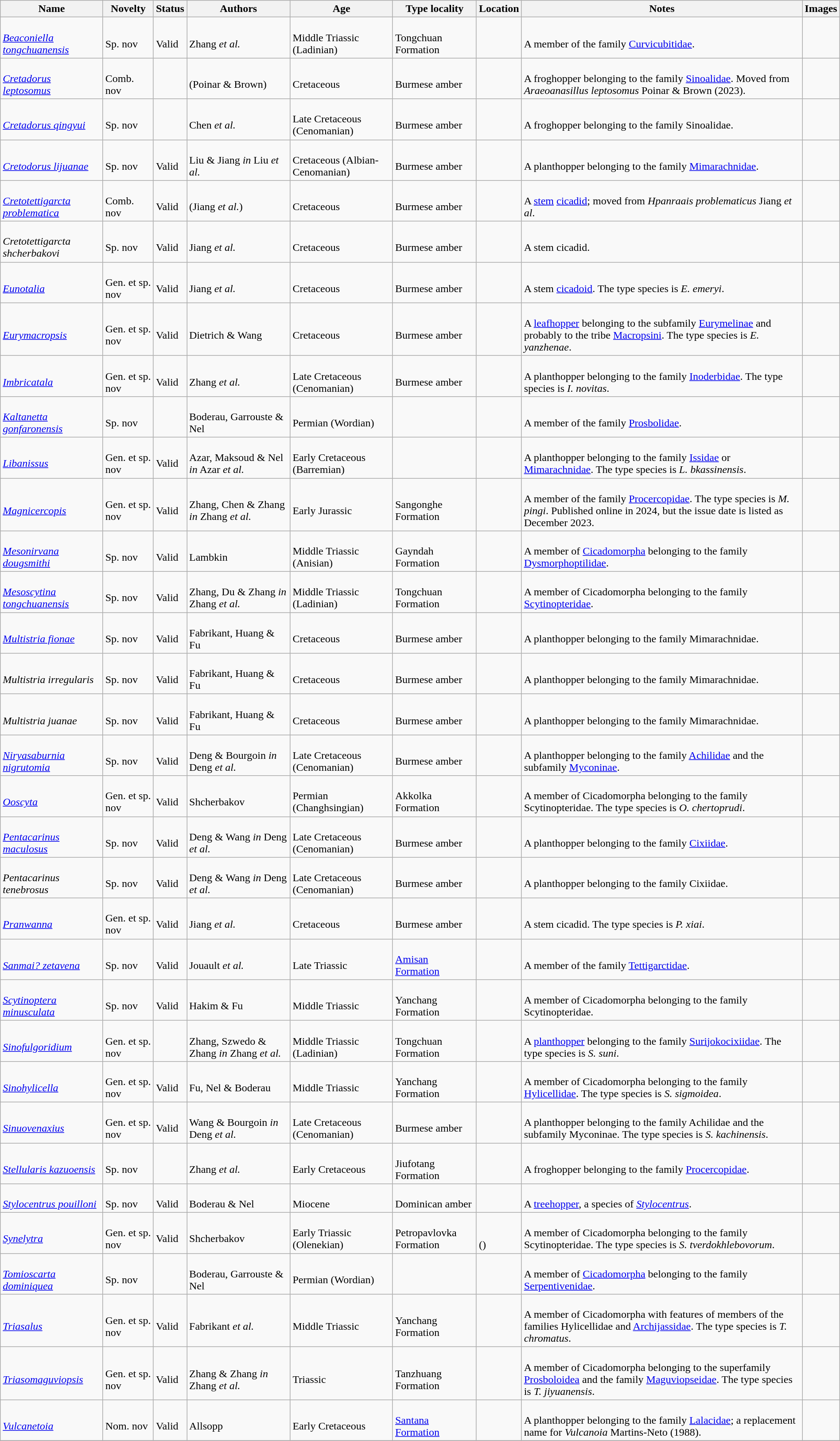<table class="wikitable sortable" align="center" width="100%">
<tr>
<th>Name</th>
<th>Novelty</th>
<th>Status</th>
<th>Authors</th>
<th>Age</th>
<th>Type locality</th>
<th>Location</th>
<th>Notes</th>
<th>Images</th>
</tr>
<tr>
<td><br><em><a href='#'>Beaconiella tongchuanensis</a></em></td>
<td><br>Sp. nov</td>
<td><br>Valid</td>
<td><br>Zhang <em>et al.</em></td>
<td><br>Middle Triassic (Ladinian)</td>
<td><br>Tongchuan Formation</td>
<td><br></td>
<td><br>A member of the family <a href='#'>Curvicubitidae</a>.</td>
<td></td>
</tr>
<tr>
<td><br><em><a href='#'>Cretadorus leptosomus</a></em></td>
<td><br>Comb. nov</td>
<td></td>
<td><br>(Poinar & Brown)</td>
<td><br>Cretaceous</td>
<td><br>Burmese amber</td>
<td><br></td>
<td><br>A froghopper belonging to the family <a href='#'>Sinoalidae</a>. Moved from <em>Araeoanasillus leptosomus</em> Poinar & Brown (2023).</td>
<td></td>
</tr>
<tr>
<td><br><em><a href='#'>Cretadorus qingyui</a></em></td>
<td><br>Sp. nov</td>
<td></td>
<td><br>Chen <em>et al.</em></td>
<td><br>Late Cretaceous (Cenomanian)</td>
<td><br>Burmese amber</td>
<td><br></td>
<td><br>A froghopper belonging to the family Sinoalidae.</td>
<td></td>
</tr>
<tr>
<td><br><em><a href='#'>Cretodorus lijuanae</a></em></td>
<td><br>Sp. nov</td>
<td><br>Valid</td>
<td><br>Liu & Jiang <em>in</em> Liu <em>et al.</em></td>
<td><br>Cretaceous (Albian-Cenomanian)</td>
<td><br>Burmese amber</td>
<td><br></td>
<td><br>A planthopper belonging to the family <a href='#'>Mimarachnidae</a>.</td>
<td></td>
</tr>
<tr>
<td><br><em><a href='#'>Cretotettigarcta problematica</a></em></td>
<td><br>Comb. nov</td>
<td><br>Valid</td>
<td><br>(Jiang <em>et al.</em>)</td>
<td><br>Cretaceous</td>
<td><br>Burmese amber</td>
<td><br></td>
<td><br>A <a href='#'>stem</a> <a href='#'>cicadid</a>; moved from <em>Hpanraais problematicus</em> Jiang <em>et al</em>.</td>
<td></td>
</tr>
<tr>
<td><br><em>Cretotettigarcta shcherbakovi</em></td>
<td><br>Sp. nov</td>
<td><br>Valid</td>
<td><br>Jiang <em>et al.</em></td>
<td><br>Cretaceous</td>
<td><br>Burmese amber</td>
<td><br></td>
<td><br>A stem cicadid.</td>
<td></td>
</tr>
<tr>
<td><br><em><a href='#'>Eunotalia</a></em></td>
<td><br>Gen. et sp. nov</td>
<td><br>Valid</td>
<td><br>Jiang <em>et al.</em></td>
<td><br>Cretaceous</td>
<td><br>Burmese amber</td>
<td><br></td>
<td><br>A stem <a href='#'>cicadoid</a>. The type species is <em>E. emeryi</em>.</td>
<td></td>
</tr>
<tr>
<td><br><em><a href='#'>Eurymacropsis</a></em></td>
<td><br>Gen. et sp. nov</td>
<td><br>Valid</td>
<td><br>Dietrich & Wang</td>
<td><br>Cretaceous</td>
<td><br>Burmese amber</td>
<td><br></td>
<td><br>A <a href='#'>leafhopper</a> belonging to the subfamily <a href='#'>Eurymelinae</a> and probably to the tribe <a href='#'>Macropsini</a>. The type species is <em>E. yanzhenae</em>.</td>
<td></td>
</tr>
<tr>
<td><br><em><a href='#'>Imbricatala</a></em></td>
<td><br>Gen. et sp. nov</td>
<td><br>Valid</td>
<td><br>Zhang <em>et al.</em></td>
<td><br>Late Cretaceous (Cenomanian)</td>
<td><br>Burmese amber</td>
<td><br></td>
<td><br>A planthopper belonging to the family <a href='#'>Inoderbidae</a>. The type species is <em>I. novitas</em>.</td>
<td></td>
</tr>
<tr>
<td><br><em><a href='#'>Kaltanetta gonfaronensis</a></em></td>
<td><br>Sp. nov</td>
<td></td>
<td><br>Boderau, Garrouste & Nel</td>
<td><br>Permian (Wordian)</td>
<td></td>
<td><br></td>
<td><br>A member of the family <a href='#'>Prosbolidae</a>.</td>
<td></td>
</tr>
<tr>
<td><br><em><a href='#'>Libanissus</a></em></td>
<td><br>Gen. et sp. nov</td>
<td><br>Valid</td>
<td><br>Azar, Maksoud & Nel <em>in</em> Azar <em>et al.</em></td>
<td><br>Early Cretaceous (Barremian)</td>
<td></td>
<td><br></td>
<td><br>A planthopper belonging to the family <a href='#'>Issidae</a> or <a href='#'>Mimarachnidae</a>. The type species is <em>L. bkassinensis</em>.</td>
<td></td>
</tr>
<tr>
<td><br><em><a href='#'>Magnicercopis</a></em></td>
<td><br>Gen. et sp. nov</td>
<td><br>Valid</td>
<td><br>Zhang, Chen & Zhang <em>in</em> Zhang <em>et al.</em></td>
<td><br>Early Jurassic</td>
<td><br>Sangonghe Formation</td>
<td><br></td>
<td><br>A member of the family <a href='#'>Procercopidae</a>. The type species is <em>M. pingi</em>. Published online in 2024, but the issue date is listed as December 2023.</td>
<td></td>
</tr>
<tr>
<td><br><em><a href='#'>Mesonirvana dougsmithi</a></em></td>
<td><br>Sp. nov</td>
<td><br>Valid</td>
<td><br>Lambkin</td>
<td><br>Middle Triassic (Anisian)</td>
<td><br>Gayndah Formation</td>
<td><br></td>
<td><br>A member of <a href='#'>Cicadomorpha</a> belonging to the family <a href='#'>Dysmorphoptilidae</a>.</td>
<td></td>
</tr>
<tr>
<td><br><em><a href='#'>Mesoscytina tongchuanensis</a></em></td>
<td><br>Sp. nov</td>
<td><br>Valid</td>
<td><br>Zhang, Du & Zhang <em>in</em> Zhang <em>et al.</em></td>
<td><br>Middle Triassic (Ladinian)</td>
<td><br>Tongchuan Formation</td>
<td><br></td>
<td><br>A member of Cicadomorpha belonging to the family <a href='#'>Scytinopteridae</a>.</td>
<td></td>
</tr>
<tr>
<td><br><em><a href='#'>Multistria fionae</a></em></td>
<td><br>Sp. nov</td>
<td><br>Valid</td>
<td><br>Fabrikant, Huang & Fu</td>
<td><br>Cretaceous</td>
<td><br>Burmese amber</td>
<td><br></td>
<td><br>A planthopper belonging to the family Mimarachnidae.</td>
<td></td>
</tr>
<tr>
<td><br><em>Multistria irregularis</em></td>
<td><br>Sp. nov</td>
<td><br>Valid</td>
<td><br>Fabrikant, Huang & Fu</td>
<td><br>Cretaceous</td>
<td><br>Burmese amber</td>
<td><br></td>
<td><br>A planthopper belonging to the family Mimarachnidae.</td>
<td></td>
</tr>
<tr>
<td><br><em>Multistria juanae</em></td>
<td><br>Sp. nov</td>
<td><br>Valid</td>
<td><br>Fabrikant, Huang & Fu</td>
<td><br>Cretaceous</td>
<td><br>Burmese amber</td>
<td><br></td>
<td><br>A planthopper belonging to the family Mimarachnidae.</td>
<td></td>
</tr>
<tr>
<td><br><em><a href='#'>Niryasaburnia nigrutomia</a></em></td>
<td><br>Sp. nov</td>
<td><br>Valid</td>
<td><br>Deng & Bourgoin <em>in</em> Deng <em>et al.</em></td>
<td><br>Late Cretaceous (Cenomanian)</td>
<td><br>Burmese amber</td>
<td><br></td>
<td><br>A planthopper belonging to the family <a href='#'>Achilidae</a> and the subfamily <a href='#'>Myconinae</a>.</td>
<td></td>
</tr>
<tr>
<td><br><em><a href='#'>Ooscyta</a></em></td>
<td><br>Gen. et sp. nov</td>
<td><br>Valid</td>
<td><br>Shcherbakov</td>
<td><br>Permian (Changhsingian)</td>
<td><br>Akkolka Formation</td>
<td><br></td>
<td><br>A member of Cicadomorpha belonging to the family Scytinopteridae. The type species is <em>O. chertoprudi</em>.</td>
<td></td>
</tr>
<tr>
<td><br><em><a href='#'>Pentacarinus maculosus</a></em></td>
<td><br>Sp. nov</td>
<td><br>Valid</td>
<td><br>Deng & Wang <em>in</em> Deng <em>et al.</em></td>
<td><br>Late Cretaceous (Cenomanian)</td>
<td><br>Burmese amber</td>
<td><br></td>
<td><br>A planthopper belonging to the family <a href='#'>Cixiidae</a>.</td>
<td></td>
</tr>
<tr>
<td><br><em>Pentacarinus tenebrosus</em></td>
<td><br>Sp. nov</td>
<td><br>Valid</td>
<td><br>Deng & Wang <em>in</em> Deng <em>et al.</em></td>
<td><br>Late Cretaceous (Cenomanian)</td>
<td><br>Burmese amber</td>
<td><br></td>
<td><br>A planthopper belonging to the family Cixiidae.</td>
<td></td>
</tr>
<tr>
<td><br><em><a href='#'>Pranwanna</a></em></td>
<td><br>Gen. et sp. nov</td>
<td><br>Valid</td>
<td><br>Jiang <em>et al.</em></td>
<td><br>Cretaceous</td>
<td><br>Burmese amber</td>
<td><br></td>
<td><br>A stem cicadid. The type species is <em>P. xiai</em>.</td>
<td></td>
</tr>
<tr>
<td><br><em><a href='#'>Sanmai? zetavena</a></em></td>
<td><br>Sp. nov</td>
<td><br>Valid</td>
<td><br>Jouault <em>et al.</em></td>
<td><br>Late Triassic</td>
<td><br><a href='#'>Amisan Formation</a></td>
<td><br></td>
<td><br>A member of the family <a href='#'>Tettigarctidae</a>.</td>
<td></td>
</tr>
<tr>
<td><br><em><a href='#'>Scytinoptera minusculata</a></em></td>
<td><br>Sp. nov</td>
<td><br>Valid</td>
<td><br>Hakim & Fu</td>
<td><br>Middle Triassic</td>
<td><br>Yanchang Formation</td>
<td><br></td>
<td><br>A member of Cicadomorpha belonging to the family Scytinopteridae.</td>
<td></td>
</tr>
<tr>
<td><br><em><a href='#'>Sinofulgoridium</a></em></td>
<td><br>Gen. et sp. nov</td>
<td></td>
<td><br>Zhang, Szwedo & Zhang <em>in</em> Zhang <em>et al.</em></td>
<td><br>Middle Triassic (Ladinian)</td>
<td><br>Tongchuan Formation</td>
<td><br></td>
<td><br>A <a href='#'>planthopper</a> belonging to the family <a href='#'>Surijokocixiidae</a>. The type species is <em>S. suni</em>.</td>
<td></td>
</tr>
<tr>
<td><br><em><a href='#'>Sinohylicella</a></em></td>
<td><br>Gen. et sp. nov</td>
<td><br>Valid</td>
<td><br>Fu, Nel & Boderau</td>
<td><br>Middle Triassic</td>
<td><br>Yanchang Formation</td>
<td><br></td>
<td><br>A member of Cicadomorpha belonging to the family <a href='#'>Hylicellidae</a>. The type species is <em>S. sigmoidea</em>.</td>
<td></td>
</tr>
<tr>
<td><br><em><a href='#'>Sinuovenaxius</a></em></td>
<td><br>Gen. et sp. nov</td>
<td><br>Valid</td>
<td><br>Wang & Bourgoin <em>in</em> Deng <em>et al.</em></td>
<td><br>Late Cretaceous (Cenomanian)</td>
<td><br>Burmese amber</td>
<td><br></td>
<td><br>A planthopper belonging to the family Achilidae and the subfamily Myconinae. The type species is <em>S. kachinensis</em>.</td>
<td></td>
</tr>
<tr>
<td><br><em><a href='#'>Stellularis kazuoensis</a></em></td>
<td><br>Sp. nov</td>
<td></td>
<td><br>Zhang <em>et al.</em></td>
<td><br>Early Cretaceous</td>
<td><br>Jiufotang Formation</td>
<td><br></td>
<td><br>A froghopper belonging to the family <a href='#'>Procercopidae</a>.</td>
<td></td>
</tr>
<tr>
<td><br><em><a href='#'>Stylocentrus pouilloni</a></em></td>
<td><br>Sp. nov</td>
<td><br>Valid</td>
<td><br>Boderau & Nel</td>
<td><br>Miocene</td>
<td><br>Dominican amber</td>
<td><br></td>
<td><br>A <a href='#'>treehopper</a>, a species of <em><a href='#'>Stylocentrus</a></em>.</td>
<td></td>
</tr>
<tr>
<td><br><em><a href='#'>Synelytra</a></em></td>
<td><br>Gen. et sp. nov</td>
<td><br>Valid</td>
<td><br>Shcherbakov</td>
<td><br>Early Triassic (Olenekian)</td>
<td><br>Petropavlovka Formation</td>
<td><br><br>()</td>
<td><br>A member of Cicadomorpha belonging to the family Scytinopteridae. The type species is <em>S. tverdokhlebovorum</em>.</td>
<td></td>
</tr>
<tr>
<td><br><em><a href='#'>Tomioscarta dominiquea</a></em></td>
<td><br>Sp. nov</td>
<td></td>
<td><br>Boderau, Garrouste & Nel</td>
<td><br>Permian (Wordian)</td>
<td></td>
<td><br></td>
<td><br>A member of <a href='#'>Cicadomorpha</a> belonging to the family <a href='#'>Serpentivenidae</a>.</td>
<td></td>
</tr>
<tr>
<td><br><em><a href='#'>Triasalus</a></em></td>
<td><br>Gen. et sp. nov</td>
<td><br>Valid</td>
<td><br>Fabrikant <em>et al.</em></td>
<td><br>Middle Triassic</td>
<td><br>Yanchang Formation</td>
<td><br></td>
<td><br>A member of Cicadomorpha with features of members of the families Hylicellidae and <a href='#'>Archijassidae</a>. The type species is <em>T. chromatus</em>.</td>
<td></td>
</tr>
<tr>
<td><br><em><a href='#'>Triasomaguviopsis</a></em></td>
<td><br>Gen. et sp. nov</td>
<td><br>Valid</td>
<td><br>Zhang & Zhang <em>in</em> Zhang <em>et al.</em></td>
<td><br>Triassic</td>
<td><br>Tanzhuang Formation</td>
<td><br></td>
<td><br>A member of Cicadomorpha belonging to the superfamily <a href='#'>Prosboloidea</a> and the family <a href='#'>Maguviopseidae</a>. The type species is <em>T. jiyuanensis</em>.</td>
<td></td>
</tr>
<tr>
<td><br><em><a href='#'>Vulcanetoia</a></em></td>
<td><br>Nom. nov</td>
<td><br>Valid</td>
<td><br>Allsopp</td>
<td><br>Early Cretaceous</td>
<td><br><a href='#'>Santana Formation</a></td>
<td><br></td>
<td><br>A planthopper belonging to the family <a href='#'>Lalacidae</a>; a replacement name for <em>Vulcanoia</em> Martins-Neto (1988).</td>
<td></td>
</tr>
<tr>
</tr>
</table>
